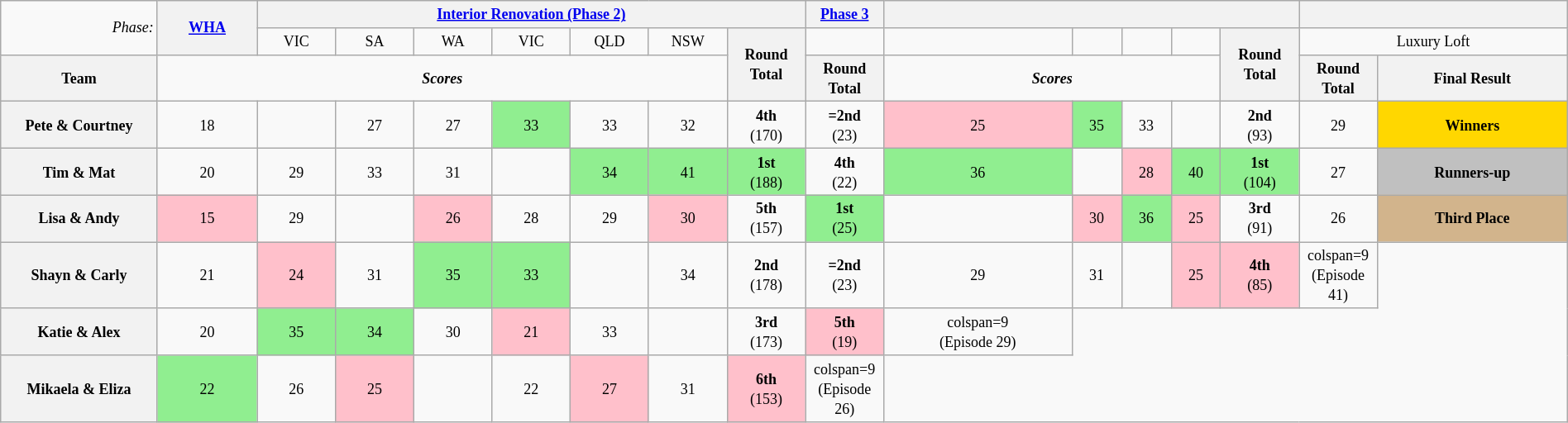<table class="wikitable" style="text-align: center; font-size: 9pt; line-height:16px; width:100%">
<tr>
<td style="width:10%; text-align:right;" rowspan="2"><em>Phase:</em></td>
<th rowspan="2"><a href='#'>WHA</a></th>
<th colspan="7"><a href='#'>Interior Renovation (Phase 2)</a></th>
<th><a href='#'>Phase 3</a></th>
<th colspan="5"></th>
<th colspan="2"></th>
</tr>
<tr>
<td style="width:5%;">VIC</td>
<td style="width:5%;">SA</td>
<td style="width:5%;">WA</td>
<td style="width:5%;">VIC</td>
<td style="width:5%;">QLD</td>
<td style="width:5%;">NSW</td>
<th rowspan="2" style="width:5%;">Round Total </th>
<td style="width:5%;"></td>
<td></td>
<td></td>
<td></td>
<td></td>
<th rowspan=2 style="width:5%;">Round Total </th>
<td colspan="2">Luxury Loft</td>
</tr>
<tr>
<th>Team</th>
<td colspan="7"><strong><em>Scores</em></strong></td>
<th style="width:5%;">Round Total </th>
<td colspan="4"><strong><em>Scores</em></strong></td>
<th style="width:5%;">Round Total </th>
<th>Final Result</th>
</tr>
<tr>
<th style="font-size: 9pt">Pete & Courtney</th>
<td>18</td>
<td></td>
<td>27</td>
<td>27</td>
<td style="background:lightgreen">33</td>
<td>33</td>
<td>32</td>
<td><strong>4th</strong><br>(170)</td>
<td><strong>=2nd</strong><br>(23)</td>
<td style="background:pink">25</td>
<td style="background:lightgreen">35</td>
<td>33</td>
<td></td>
<td><strong>2nd</strong><br>(93)</td>
<td>29</td>
<td style="background:gold"><strong>Winners</strong></td>
</tr>
<tr>
<th style="font-size: 9pt">Tim & Mat</th>
<td>20</td>
<td>29</td>
<td>33</td>
<td>31</td>
<td></td>
<td style="background:lightgreen">34</td>
<td style="background:lightgreen">41</td>
<td style="background:lightgreen"><strong>1st</strong><br>(188)</td>
<td><strong>4th</strong><br>(22)</td>
<td style="background:lightgreen">36</td>
<td></td>
<td style="background:pink">28</td>
<td style="background:lightgreen">40</td>
<td style="background:lightgreen"><strong>1st</strong><br>(104)</td>
<td>27</td>
<td style="background:silver"><strong>Runners-up</strong></td>
</tr>
<tr>
<th style="font-size: 9pt">Lisa & Andy</th>
<td style="background:pink">15</td>
<td>29</td>
<td></td>
<td style="background:pink">26</td>
<td>28</td>
<td>29</td>
<td style="background:pink">30</td>
<td><strong>5th</strong><br>(157)</td>
<td style="background:lightgreen"><strong>1st</strong><br>(25)</td>
<td></td>
<td style="background:pink">30</td>
<td style="background:lightgreen">36</td>
<td style="background:pink">25</td>
<td><strong>3rd</strong><br>(91)</td>
<td>26</td>
<td style="background:tan"><strong>Third Place</strong></td>
</tr>
<tr>
<th style="font-size: 9pt">Shayn & Carly</th>
<td>21</td>
<td style="background:pink">24</td>
<td>31</td>
<td style="background:lightgreen">35</td>
<td style="background:lightgreen">33</td>
<td></td>
<td>34</td>
<td><strong>2nd</strong><br>(178)</td>
<td><strong>=2nd</strong><br>(23)</td>
<td>29</td>
<td>31</td>
<td></td>
<td style="background:pink">25</td>
<td style="background:pink"><strong>4th</strong><br>(85)</td>
<td>colspan=9 <br>(Episode 41)</td>
</tr>
<tr>
<th style="font-size: 9pt">Katie & Alex</th>
<td>20</td>
<td style="background:lightgreen">35</td>
<td style="background:lightgreen">34</td>
<td>30</td>
<td style="background:pink">21</td>
<td>33</td>
<td></td>
<td><strong>3rd</strong><br>(173)</td>
<td style="background:pink"><strong>5th</strong><br>(19)</td>
<td>colspan=9 <br>(Episode 29)</td>
</tr>
<tr>
<th style="font-size: 9pt">Mikaela & Eliza</th>
<td style="background:lightgreen">22</td>
<td>26</td>
<td style="background:pink">25</td>
<td></td>
<td>22</td>
<td style="background:pink">27</td>
<td>31</td>
<td style="background:pink"><strong>6th</strong><br>(153)</td>
<td>colspan=9 <br>(Episode 26)</td>
</tr>
</table>
